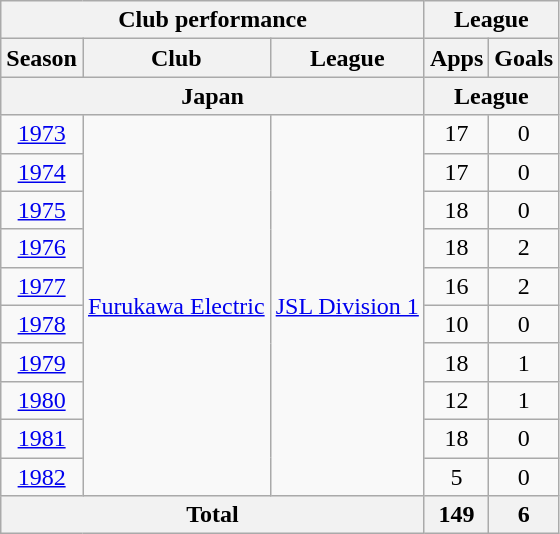<table class="wikitable" style="text-align:center;">
<tr>
<th colspan=3>Club performance</th>
<th colspan=2>League</th>
</tr>
<tr>
<th>Season</th>
<th>Club</th>
<th>League</th>
<th>Apps</th>
<th>Goals</th>
</tr>
<tr>
<th colspan=3>Japan</th>
<th colspan=2>League</th>
</tr>
<tr>
<td><a href='#'>1973</a></td>
<td rowspan="10"><a href='#'>Furukawa Electric</a></td>
<td rowspan="10"><a href='#'>JSL Division 1</a></td>
<td>17</td>
<td>0</td>
</tr>
<tr>
<td><a href='#'>1974</a></td>
<td>17</td>
<td>0</td>
</tr>
<tr>
<td><a href='#'>1975</a></td>
<td>18</td>
<td>0</td>
</tr>
<tr>
<td><a href='#'>1976</a></td>
<td>18</td>
<td>2</td>
</tr>
<tr>
<td><a href='#'>1977</a></td>
<td>16</td>
<td>2</td>
</tr>
<tr>
<td><a href='#'>1978</a></td>
<td>10</td>
<td>0</td>
</tr>
<tr>
<td><a href='#'>1979</a></td>
<td>18</td>
<td>1</td>
</tr>
<tr>
<td><a href='#'>1980</a></td>
<td>12</td>
<td>1</td>
</tr>
<tr>
<td><a href='#'>1981</a></td>
<td>18</td>
<td>0</td>
</tr>
<tr>
<td><a href='#'>1982</a></td>
<td>5</td>
<td>0</td>
</tr>
<tr>
<th colspan=3>Total</th>
<th>149</th>
<th>6</th>
</tr>
</table>
